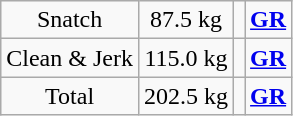<table class = "wikitable" style="text-align:center;">
<tr>
<td>Snatch</td>
<td>87.5 kg</td>
<td align=left></td>
<td><strong><a href='#'>GR</a></strong></td>
</tr>
<tr>
<td>Clean & Jerk</td>
<td>115.0 kg</td>
<td align=left></td>
<td><strong><a href='#'>GR</a></strong></td>
</tr>
<tr>
<td>Total</td>
<td>202.5 kg</td>
<td align=left></td>
<td><strong><a href='#'>GR</a></strong></td>
</tr>
</table>
